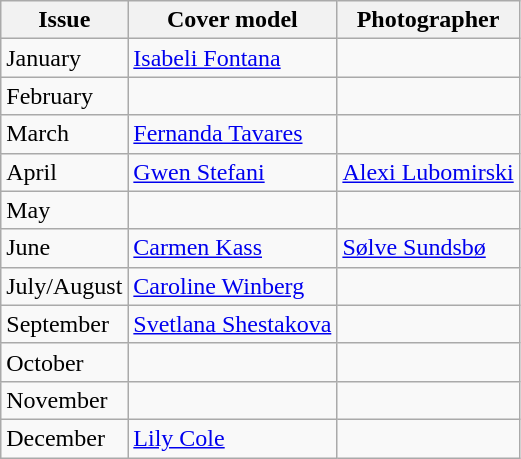<table class="sortable wikitable">
<tr>
<th>Issue</th>
<th>Cover model</th>
<th>Photographer</th>
</tr>
<tr>
<td>January</td>
<td><a href='#'>Isabeli Fontana</a></td>
<td></td>
</tr>
<tr>
<td>February</td>
<td></td>
<td></td>
</tr>
<tr>
<td>March</td>
<td><a href='#'>Fernanda Tavares</a></td>
<td></td>
</tr>
<tr>
<td>April</td>
<td><a href='#'>Gwen Stefani</a></td>
<td><a href='#'>Alexi Lubomirski</a></td>
</tr>
<tr>
<td>May</td>
<td></td>
<td></td>
</tr>
<tr>
<td>June</td>
<td><a href='#'>Carmen Kass</a></td>
<td><a href='#'>Sølve Sundsbø</a></td>
</tr>
<tr>
<td>July/August</td>
<td><a href='#'>Caroline Winberg</a></td>
<td></td>
</tr>
<tr>
<td>September</td>
<td><a href='#'>Svetlana Shestakova</a></td>
<td></td>
</tr>
<tr>
<td>October</td>
<td></td>
<td></td>
</tr>
<tr>
<td>November</td>
<td></td>
<td></td>
</tr>
<tr>
<td>December</td>
<td><a href='#'>Lily Cole</a></td>
<td></td>
</tr>
</table>
